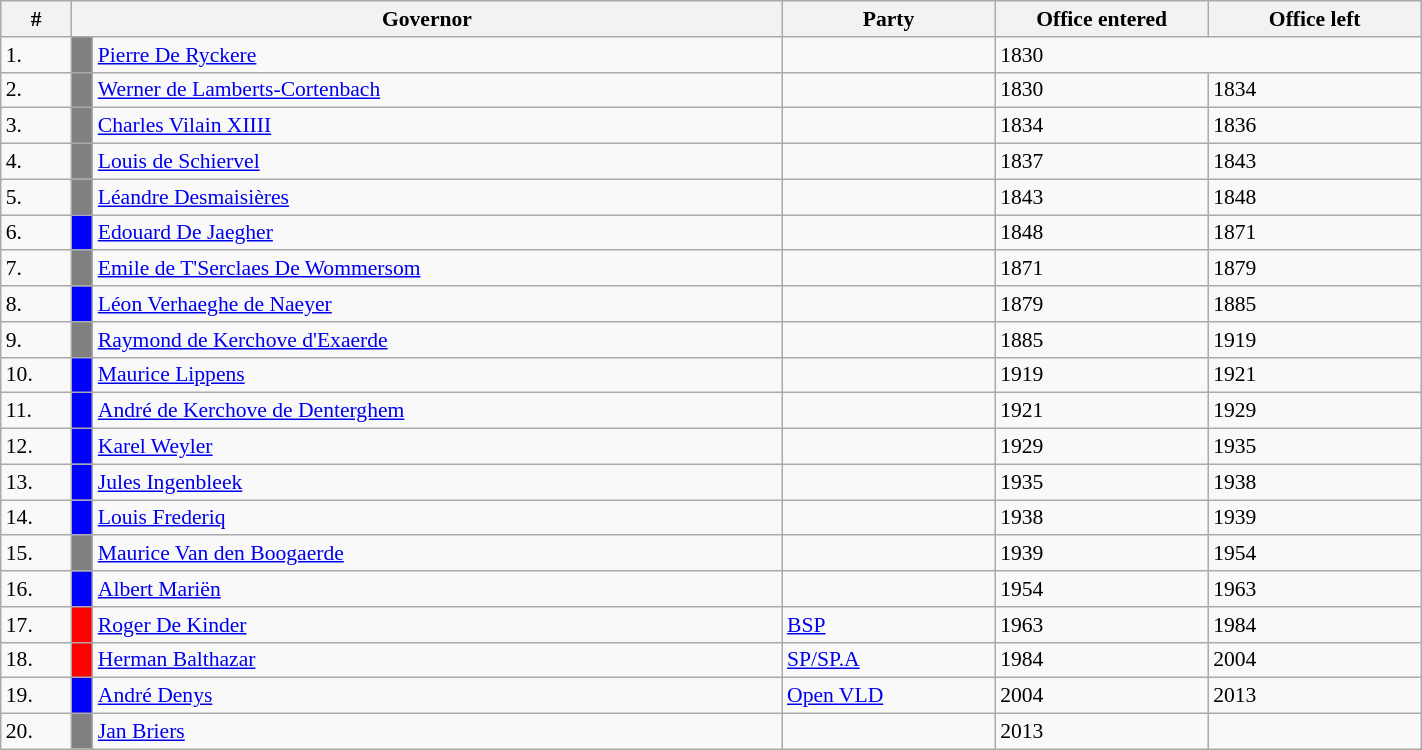<table class="wikitable" style="text-align:left; font-size:90%; width:75%">
<tr>
<th>#</th>
<th colspan=2 width=50%>Governor</th>
<th width=15%>Party</th>
<th width=15%>Office entered</th>
<th width=15%>Office left</th>
</tr>
<tr>
<td>1.</td>
<td bgcolor="grey"></td>
<td><a href='#'>Pierre De Ryckere</a></td>
<td></td>
<td colspan=2>1830</td>
</tr>
<tr>
<td>2.</td>
<td bgcolor="grey"></td>
<td><a href='#'>Werner de Lamberts-Cortenbach</a></td>
<td></td>
<td>1830</td>
<td>1834</td>
</tr>
<tr>
<td>3.</td>
<td bgcolor="grey"></td>
<td><a href='#'>Charles Vilain XIIII</a></td>
<td></td>
<td>1834</td>
<td>1836</td>
</tr>
<tr>
<td>4.</td>
<td bgcolor="grey"></td>
<td><a href='#'>Louis de Schiervel</a></td>
<td></td>
<td>1837</td>
<td>1843</td>
</tr>
<tr>
<td>5.</td>
<td bgcolor="grey"></td>
<td><a href='#'>Léandre Desmaisières</a></td>
<td></td>
<td>1843</td>
<td>1848</td>
</tr>
<tr>
<td>6.</td>
<td bgcolor="blue"></td>
<td><a href='#'>Edouard De Jaegher</a></td>
<td></td>
<td>1848</td>
<td>1871</td>
</tr>
<tr>
<td>7.</td>
<td bgcolor="grey"></td>
<td><a href='#'>Emile de T'Serclaes De Wommersom</a></td>
<td></td>
<td>1871</td>
<td>1879</td>
</tr>
<tr>
<td>8.</td>
<td bgcolor="blue"></td>
<td><a href='#'>Léon Verhaeghe de Naeyer</a></td>
<td></td>
<td>1879</td>
<td>1885</td>
</tr>
<tr>
<td>9.</td>
<td bgcolor="grey"></td>
<td><a href='#'>Raymond de Kerchove d'Exaerde</a></td>
<td></td>
<td>1885</td>
<td>1919</td>
</tr>
<tr>
<td>10.</td>
<td bgcolor="blue"></td>
<td><a href='#'>Maurice Lippens</a></td>
<td></td>
<td>1919</td>
<td>1921</td>
</tr>
<tr>
<td>11.</td>
<td bgcolor="blue"></td>
<td><a href='#'>André de Kerchove de Denterghem</a></td>
<td></td>
<td>1921</td>
<td>1929</td>
</tr>
<tr>
<td>12.</td>
<td bgcolor="blue"></td>
<td><a href='#'>Karel Weyler</a></td>
<td></td>
<td>1929</td>
<td>1935</td>
</tr>
<tr>
<td>13.</td>
<td bgcolor="blue"></td>
<td><a href='#'>Jules Ingenbleek</a></td>
<td></td>
<td>1935</td>
<td>1938</td>
</tr>
<tr>
<td>14.</td>
<td bgcolor="blue"></td>
<td><a href='#'>Louis Frederiq</a></td>
<td></td>
<td>1938</td>
<td>1939</td>
</tr>
<tr>
<td>15.</td>
<td bgcolor="grey"></td>
<td><a href='#'>Maurice Van den Boogaerde</a></td>
<td></td>
<td>1939</td>
<td>1954</td>
</tr>
<tr>
<td>16.</td>
<td bgcolor="blue"></td>
<td><a href='#'>Albert Mariën</a></td>
<td></td>
<td>1954</td>
<td>1963</td>
</tr>
<tr>
<td>17.</td>
<td bgcolor="red"></td>
<td><a href='#'>Roger De Kinder</a></td>
<td><a href='#'>BSP</a></td>
<td>1963</td>
<td>1984</td>
</tr>
<tr>
<td>18.</td>
<td bgcolor="red"></td>
<td><a href='#'>Herman Balthazar</a></td>
<td><a href='#'>SP/SP.A</a></td>
<td>1984</td>
<td>2004</td>
</tr>
<tr>
<td>19.</td>
<td bgcolor="blue"></td>
<td><a href='#'>André Denys</a></td>
<td><a href='#'>Open VLD</a></td>
<td>2004</td>
<td>2013</td>
</tr>
<tr>
<td>20.</td>
<td bgcolor="grey"></td>
<td><a href='#'>Jan Briers</a></td>
<td></td>
<td>2013</td>
<td></td>
</tr>
</table>
